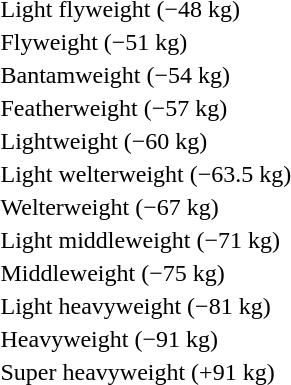<table>
<tr valign="top">
<td rowspan=2>Light flyweight (−48 kg)<br></td>
<td rowspan=2></td>
<td rowspan=2></td>
<td></td>
</tr>
<tr>
<td></td>
</tr>
<tr valign="top">
<td rowspan=2>Flyweight (−51 kg)<br></td>
<td rowspan=2></td>
<td rowspan=2></td>
<td></td>
</tr>
<tr>
<td></td>
</tr>
<tr valign="top">
<td rowspan=2>Bantamweight (−54 kg)<br></td>
<td rowspan=2></td>
<td rowspan=2></td>
<td></td>
</tr>
<tr>
<td></td>
</tr>
<tr valign="top">
<td rowspan=2>Featherweight (−57 kg)<br></td>
<td rowspan=2></td>
<td rowspan=2></td>
<td></td>
</tr>
<tr>
<td></td>
</tr>
<tr valign="top">
<td rowspan=2>Lightweight (−60 kg)<br></td>
<td rowspan=2></td>
<td rowspan=2></td>
<td></td>
</tr>
<tr>
<td></td>
</tr>
<tr valign="top">
<td rowspan=2>Light welterweight (−63.5 kg)<br></td>
<td rowspan=2></td>
<td rowspan=2></td>
<td></td>
</tr>
<tr>
<td></td>
</tr>
<tr valign="top">
<td rowspan=2>Welterweight (−67 kg)<br></td>
<td rowspan=2></td>
<td rowspan=2></td>
<td></td>
</tr>
<tr>
<td></td>
</tr>
<tr valign="top">
<td rowspan=2>Light middleweight (−71 kg)<br></td>
<td rowspan=2></td>
<td rowspan=2></td>
<td></td>
</tr>
<tr>
<td></td>
</tr>
<tr valign="top">
<td rowspan=2>Middleweight (−75 kg)<br></td>
<td rowspan=2></td>
<td rowspan=2></td>
<td></td>
</tr>
<tr>
<td></td>
</tr>
<tr valign="top">
<td rowspan=2>Light heavyweight (−81 kg)<br></td>
<td rowspan=2></td>
<td rowspan=2></td>
<td></td>
</tr>
<tr>
<td></td>
</tr>
<tr valign="top">
<td rowspan=2>Heavyweight (−91 kg)<br></td>
<td rowspan=2></td>
<td rowspan=2></td>
<td></td>
</tr>
<tr>
<td></td>
</tr>
<tr valign="top">
<td rowspan=2>Super heavyweight (+91 kg)<br></td>
<td rowspan=2></td>
<td rowspan=2></td>
<td></td>
</tr>
<tr>
<td></td>
</tr>
</table>
